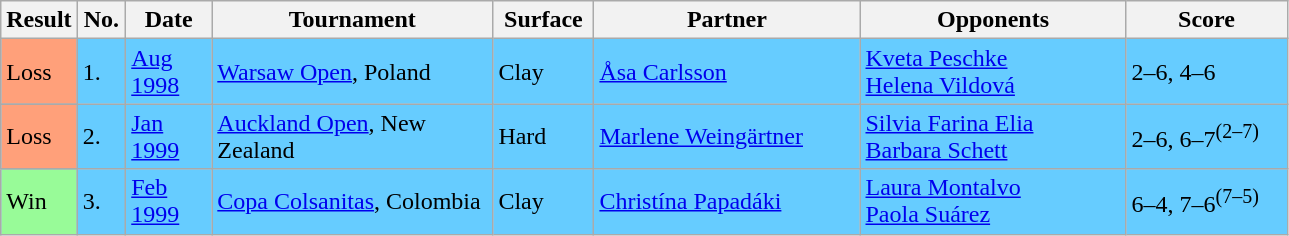<table class="sortable wikitable">
<tr>
<th>Result</th>
<th style="width:25px">No.</th>
<th style="width:50px">Date</th>
<th style="width:180px">Tournament</th>
<th style="width:60px">Surface</th>
<th style="width:170px">Partner</th>
<th style="width:170px">Opponents</th>
<th style="width:100px" class="unsortable">Score</th>
</tr>
<tr style="background:#6cf;">
<td style="background:#ffa07a;">Loss</td>
<td>1.</td>
<td><a href='#'>Aug 1998</a></td>
<td><a href='#'>Warsaw Open</a>, Poland</td>
<td>Clay</td>
<td> <a href='#'>Åsa Carlsson</a></td>
<td> <a href='#'>Kveta Peschke</a> <br>  <a href='#'>Helena Vildová</a></td>
<td>2–6, 4–6</td>
</tr>
<tr style="background:#6cf;">
<td style="background:#ffa07a;">Loss</td>
<td>2.</td>
<td><a href='#'>Jan 1999</a></td>
<td><a href='#'>Auckland Open</a>, New Zealand</td>
<td>Hard</td>
<td> <a href='#'>Marlene Weingärtner</a></td>
<td> <a href='#'>Silvia Farina Elia</a> <br>  <a href='#'>Barbara Schett</a></td>
<td>2–6, 6–7<sup>(2–7)</sup></td>
</tr>
<tr style="background:#6cf;">
<td style="background:#98fb98;">Win</td>
<td>3.</td>
<td><a href='#'>Feb 1999</a></td>
<td><a href='#'>Copa Colsanitas</a>, Colombia</td>
<td>Clay</td>
<td> <a href='#'>Christína Papadáki</a></td>
<td> <a href='#'>Laura Montalvo</a> <br>  <a href='#'>Paola Suárez</a></td>
<td>6–4, 7–6<sup>(7–5)</sup></td>
</tr>
</table>
